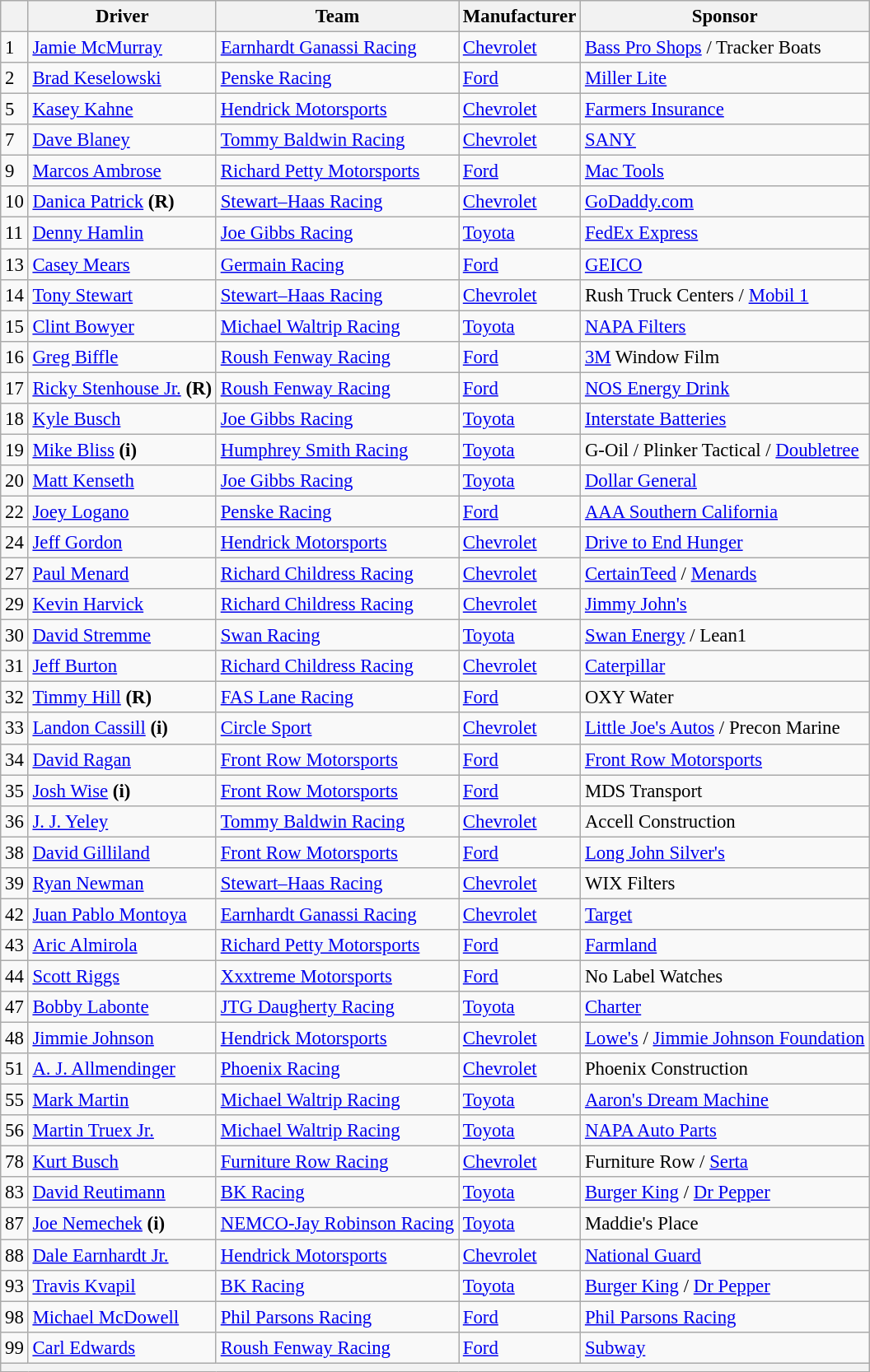<table class="wikitable" style="font-size:95%">
<tr>
<th></th>
<th>Driver</th>
<th>Team</th>
<th>Manufacturer</th>
<th>Sponsor</th>
</tr>
<tr>
<td>1</td>
<td><a href='#'>Jamie McMurray</a></td>
<td><a href='#'>Earnhardt Ganassi Racing</a></td>
<td><a href='#'>Chevrolet</a></td>
<td><a href='#'>Bass Pro Shops</a> / Tracker Boats</td>
</tr>
<tr>
<td>2</td>
<td><a href='#'>Brad Keselowski</a></td>
<td><a href='#'>Penske Racing</a></td>
<td><a href='#'>Ford</a></td>
<td><a href='#'>Miller Lite</a></td>
</tr>
<tr>
<td>5</td>
<td><a href='#'>Kasey Kahne</a></td>
<td><a href='#'>Hendrick Motorsports</a></td>
<td><a href='#'>Chevrolet</a></td>
<td><a href='#'>Farmers Insurance</a></td>
</tr>
<tr>
<td>7</td>
<td><a href='#'>Dave Blaney</a></td>
<td><a href='#'>Tommy Baldwin Racing</a></td>
<td><a href='#'>Chevrolet</a></td>
<td><a href='#'>SANY</a></td>
</tr>
<tr>
<td>9</td>
<td><a href='#'>Marcos Ambrose</a></td>
<td><a href='#'>Richard Petty Motorsports</a></td>
<td><a href='#'>Ford</a></td>
<td><a href='#'>Mac Tools</a></td>
</tr>
<tr>
<td>10</td>
<td><a href='#'>Danica Patrick</a> <strong>(R)</strong></td>
<td><a href='#'>Stewart–Haas Racing</a></td>
<td><a href='#'>Chevrolet</a></td>
<td><a href='#'>GoDaddy.com</a></td>
</tr>
<tr>
<td>11</td>
<td><a href='#'>Denny Hamlin</a></td>
<td><a href='#'>Joe Gibbs Racing</a></td>
<td><a href='#'>Toyota</a></td>
<td><a href='#'>FedEx Express</a></td>
</tr>
<tr>
<td>13</td>
<td><a href='#'>Casey Mears</a></td>
<td><a href='#'>Germain Racing</a></td>
<td><a href='#'>Ford</a></td>
<td><a href='#'>GEICO</a></td>
</tr>
<tr>
<td>14</td>
<td><a href='#'>Tony Stewart</a></td>
<td><a href='#'>Stewart–Haas Racing</a></td>
<td><a href='#'>Chevrolet</a></td>
<td>Rush Truck Centers / <a href='#'>Mobil 1</a></td>
</tr>
<tr>
<td>15</td>
<td><a href='#'>Clint Bowyer</a></td>
<td><a href='#'>Michael Waltrip Racing</a></td>
<td><a href='#'>Toyota</a></td>
<td><a href='#'>NAPA Filters</a></td>
</tr>
<tr>
<td>16</td>
<td><a href='#'>Greg Biffle</a></td>
<td><a href='#'>Roush Fenway Racing</a></td>
<td><a href='#'>Ford</a></td>
<td><a href='#'>3M</a> Window Film</td>
</tr>
<tr>
<td>17</td>
<td><a href='#'>Ricky Stenhouse Jr.</a> <strong>(R)</strong></td>
<td><a href='#'>Roush Fenway Racing</a></td>
<td><a href='#'>Ford</a></td>
<td><a href='#'>NOS Energy Drink</a></td>
</tr>
<tr>
<td>18</td>
<td><a href='#'>Kyle Busch</a></td>
<td><a href='#'>Joe Gibbs Racing</a></td>
<td><a href='#'>Toyota</a></td>
<td><a href='#'>Interstate Batteries</a></td>
</tr>
<tr>
<td>19</td>
<td><a href='#'>Mike Bliss</a> <strong>(i)</strong></td>
<td><a href='#'>Humphrey Smith Racing</a></td>
<td><a href='#'>Toyota</a></td>
<td>G-Oil / Plinker Tactical / <a href='#'>Doubletree</a></td>
</tr>
<tr>
<td>20</td>
<td><a href='#'>Matt Kenseth</a></td>
<td><a href='#'>Joe Gibbs Racing</a></td>
<td><a href='#'>Toyota</a></td>
<td><a href='#'>Dollar General</a></td>
</tr>
<tr>
<td>22</td>
<td><a href='#'>Joey Logano</a></td>
<td><a href='#'>Penske Racing</a></td>
<td><a href='#'>Ford</a></td>
<td><a href='#'>AAA Southern California</a></td>
</tr>
<tr>
<td>24</td>
<td><a href='#'>Jeff Gordon</a></td>
<td><a href='#'>Hendrick Motorsports</a></td>
<td><a href='#'>Chevrolet</a></td>
<td><a href='#'>Drive to End Hunger</a></td>
</tr>
<tr>
<td>27</td>
<td><a href='#'>Paul Menard</a></td>
<td><a href='#'>Richard Childress Racing</a></td>
<td><a href='#'>Chevrolet</a></td>
<td><a href='#'>CertainTeed</a> / <a href='#'>Menards</a></td>
</tr>
<tr>
<td>29</td>
<td><a href='#'>Kevin Harvick</a></td>
<td><a href='#'>Richard Childress Racing</a></td>
<td><a href='#'>Chevrolet</a></td>
<td><a href='#'>Jimmy John's</a></td>
</tr>
<tr>
<td>30</td>
<td><a href='#'>David Stremme</a></td>
<td><a href='#'>Swan Racing</a></td>
<td><a href='#'>Toyota</a></td>
<td><a href='#'>Swan Energy</a> / Lean1</td>
</tr>
<tr>
<td>31</td>
<td><a href='#'>Jeff Burton</a></td>
<td><a href='#'>Richard Childress Racing</a></td>
<td><a href='#'>Chevrolet</a></td>
<td><a href='#'>Caterpillar</a></td>
</tr>
<tr>
<td>32</td>
<td><a href='#'>Timmy Hill</a> <strong>(R)</strong></td>
<td><a href='#'>FAS Lane Racing</a></td>
<td><a href='#'>Ford</a></td>
<td>OXY Water</td>
</tr>
<tr>
<td>33</td>
<td><a href='#'>Landon Cassill</a> <strong>(i)</strong></td>
<td><a href='#'>Circle Sport</a></td>
<td><a href='#'>Chevrolet</a></td>
<td><a href='#'>Little Joe's Autos</a> / Precon Marine</td>
</tr>
<tr>
<td>34</td>
<td><a href='#'>David Ragan</a></td>
<td><a href='#'>Front Row Motorsports</a></td>
<td><a href='#'>Ford</a></td>
<td><a href='#'>Front Row Motorsports</a></td>
</tr>
<tr>
<td>35</td>
<td><a href='#'>Josh Wise</a> <strong>(i)</strong></td>
<td><a href='#'>Front Row Motorsports</a></td>
<td><a href='#'>Ford</a></td>
<td>MDS Transport</td>
</tr>
<tr>
<td>36</td>
<td><a href='#'>J. J. Yeley</a></td>
<td><a href='#'>Tommy Baldwin Racing</a></td>
<td><a href='#'>Chevrolet</a></td>
<td>Accell Construction</td>
</tr>
<tr>
<td>38</td>
<td><a href='#'>David Gilliland</a></td>
<td><a href='#'>Front Row Motorsports</a></td>
<td><a href='#'>Ford</a></td>
<td><a href='#'>Long John Silver's</a></td>
</tr>
<tr>
<td>39</td>
<td><a href='#'>Ryan Newman</a></td>
<td><a href='#'>Stewart–Haas Racing</a></td>
<td><a href='#'>Chevrolet</a></td>
<td>WIX Filters</td>
</tr>
<tr>
<td>42</td>
<td><a href='#'>Juan Pablo Montoya</a></td>
<td><a href='#'>Earnhardt Ganassi Racing</a></td>
<td><a href='#'>Chevrolet</a></td>
<td><a href='#'>Target</a></td>
</tr>
<tr>
<td>43</td>
<td><a href='#'>Aric Almirola</a></td>
<td><a href='#'>Richard Petty Motorsports</a></td>
<td><a href='#'>Ford</a></td>
<td><a href='#'>Farmland</a></td>
</tr>
<tr>
<td>44</td>
<td><a href='#'>Scott Riggs</a></td>
<td><a href='#'>Xxxtreme Motorsports</a></td>
<td><a href='#'>Ford</a></td>
<td>No Label Watches</td>
</tr>
<tr>
<td>47</td>
<td><a href='#'>Bobby Labonte</a></td>
<td><a href='#'>JTG Daugherty Racing</a></td>
<td><a href='#'>Toyota</a></td>
<td><a href='#'>Charter</a></td>
</tr>
<tr>
<td>48</td>
<td><a href='#'>Jimmie Johnson</a></td>
<td><a href='#'>Hendrick Motorsports</a></td>
<td><a href='#'>Chevrolet</a></td>
<td><a href='#'>Lowe's</a> / <a href='#'>Jimmie Johnson Foundation</a></td>
</tr>
<tr>
<td>51</td>
<td><a href='#'>A. J. Allmendinger</a></td>
<td><a href='#'>Phoenix Racing</a></td>
<td><a href='#'>Chevrolet</a></td>
<td>Phoenix Construction</td>
</tr>
<tr>
<td>55</td>
<td><a href='#'>Mark Martin</a></td>
<td><a href='#'>Michael Waltrip Racing</a></td>
<td><a href='#'>Toyota</a></td>
<td><a href='#'>Aaron's Dream Machine</a></td>
</tr>
<tr>
<td>56</td>
<td><a href='#'>Martin Truex Jr.</a></td>
<td><a href='#'>Michael Waltrip Racing</a></td>
<td><a href='#'>Toyota</a></td>
<td><a href='#'>NAPA Auto Parts</a></td>
</tr>
<tr>
<td>78</td>
<td><a href='#'>Kurt Busch</a></td>
<td><a href='#'>Furniture Row Racing</a></td>
<td><a href='#'>Chevrolet</a></td>
<td>Furniture Row / <a href='#'>Serta</a></td>
</tr>
<tr>
<td>83</td>
<td><a href='#'>David Reutimann</a></td>
<td><a href='#'>BK Racing</a></td>
<td><a href='#'>Toyota</a></td>
<td><a href='#'>Burger King</a> / <a href='#'>Dr Pepper</a></td>
</tr>
<tr>
<td>87</td>
<td><a href='#'>Joe Nemechek</a> <strong>(i)</strong></td>
<td><a href='#'>NEMCO-Jay Robinson Racing</a></td>
<td><a href='#'>Toyota</a></td>
<td>Maddie's Place</td>
</tr>
<tr>
<td>88</td>
<td><a href='#'>Dale Earnhardt Jr.</a></td>
<td><a href='#'>Hendrick Motorsports</a></td>
<td><a href='#'>Chevrolet</a></td>
<td><a href='#'>National Guard</a></td>
</tr>
<tr>
<td>93</td>
<td><a href='#'>Travis Kvapil</a></td>
<td><a href='#'>BK Racing</a></td>
<td><a href='#'>Toyota</a></td>
<td><a href='#'>Burger King</a> / <a href='#'>Dr Pepper</a></td>
</tr>
<tr>
<td>98</td>
<td><a href='#'>Michael McDowell</a></td>
<td><a href='#'>Phil Parsons Racing</a></td>
<td><a href='#'>Ford</a></td>
<td><a href='#'>Phil Parsons Racing</a></td>
</tr>
<tr>
<td>99</td>
<td><a href='#'>Carl Edwards</a></td>
<td><a href='#'>Roush Fenway Racing</a></td>
<td><a href='#'>Ford</a></td>
<td><a href='#'>Subway</a></td>
</tr>
<tr>
<th colspan="5"></th>
</tr>
</table>
